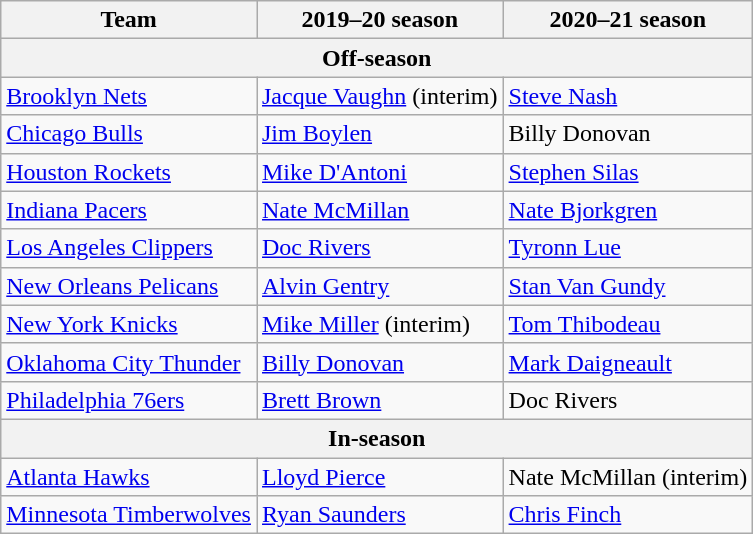<table class="wikitable">
<tr>
<th>Team</th>
<th>2019–20 season</th>
<th>2020–21 season</th>
</tr>
<tr>
<th colspan="3">Off-season</th>
</tr>
<tr>
<td><a href='#'>Brooklyn Nets</a></td>
<td><a href='#'>Jacque Vaughn</a> (interim)</td>
<td><a href='#'>Steve Nash</a></td>
</tr>
<tr>
<td><a href='#'>Chicago Bulls</a></td>
<td><a href='#'>Jim Boylen</a></td>
<td>Billy Donovan</td>
</tr>
<tr>
<td><a href='#'>Houston Rockets</a></td>
<td><a href='#'>Mike D'Antoni</a></td>
<td><a href='#'>Stephen Silas</a></td>
</tr>
<tr>
<td><a href='#'>Indiana Pacers</a></td>
<td><a href='#'>Nate McMillan</a></td>
<td><a href='#'>Nate Bjorkgren</a></td>
</tr>
<tr>
<td><a href='#'>Los Angeles Clippers</a></td>
<td><a href='#'>Doc Rivers</a></td>
<td><a href='#'>Tyronn Lue</a></td>
</tr>
<tr>
<td><a href='#'>New Orleans Pelicans</a></td>
<td><a href='#'>Alvin Gentry</a></td>
<td><a href='#'>Stan Van Gundy</a></td>
</tr>
<tr>
<td><a href='#'>New York Knicks</a></td>
<td><a href='#'>Mike Miller</a> (interim)</td>
<td><a href='#'>Tom Thibodeau</a></td>
</tr>
<tr>
<td><a href='#'>Oklahoma City Thunder</a></td>
<td><a href='#'>Billy Donovan</a></td>
<td><a href='#'>Mark Daigneault</a></td>
</tr>
<tr>
<td><a href='#'>Philadelphia 76ers</a></td>
<td><a href='#'>Brett Brown</a></td>
<td>Doc Rivers</td>
</tr>
<tr>
<th colspan="3">In-season</th>
</tr>
<tr>
<td><a href='#'>Atlanta Hawks</a></td>
<td><a href='#'>Lloyd Pierce</a></td>
<td>Nate McMillan (interim)</td>
</tr>
<tr>
<td><a href='#'>Minnesota Timberwolves</a></td>
<td><a href='#'>Ryan Saunders</a></td>
<td><a href='#'>Chris Finch</a></td>
</tr>
</table>
